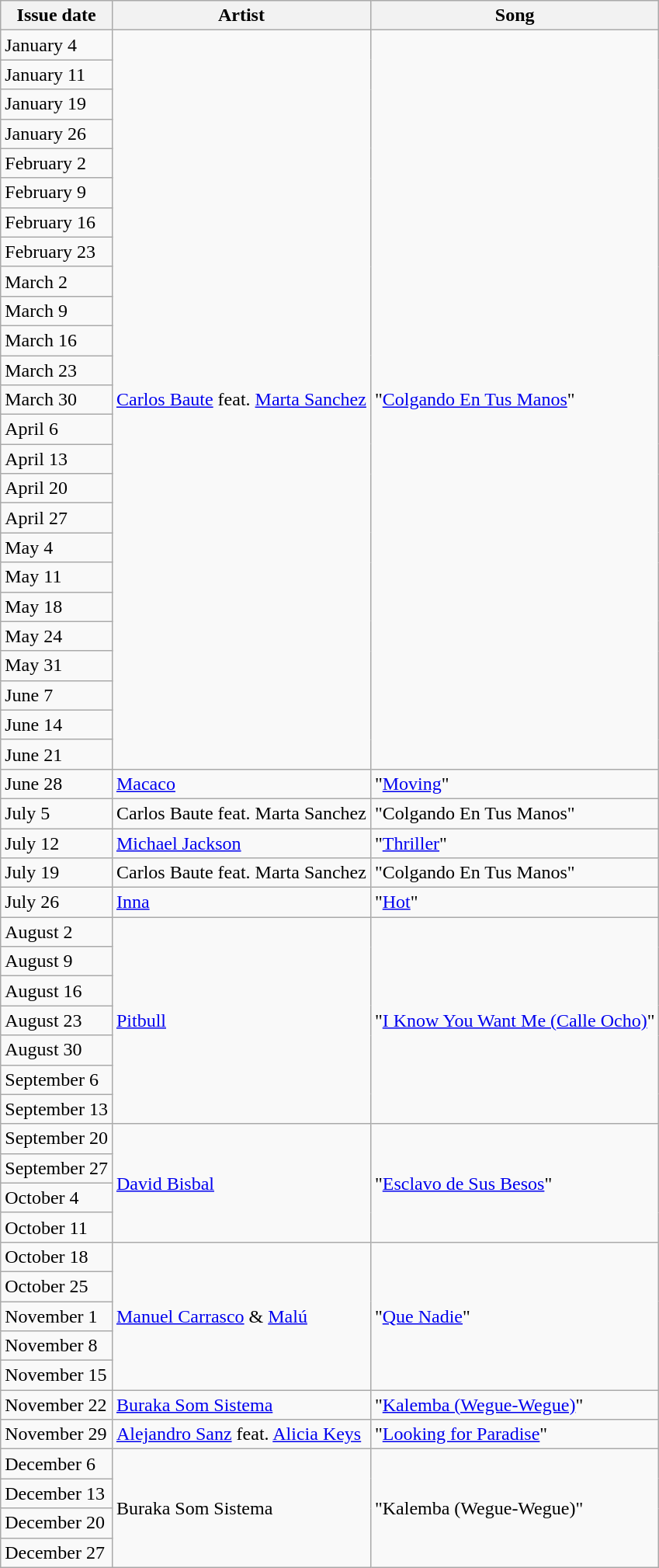<table class="wikitable">
<tr>
<th>Issue date</th>
<th>Artist</th>
<th>Song</th>
</tr>
<tr>
<td>January 4</td>
<td rowspan="25"><a href='#'>Carlos Baute</a> feat. <a href='#'>Marta Sanchez</a></td>
<td rowspan="25">"<a href='#'>Colgando En Tus Manos</a>"</td>
</tr>
<tr>
<td>January 11</td>
</tr>
<tr>
<td>January 19</td>
</tr>
<tr>
<td>January 26</td>
</tr>
<tr>
<td>February 2</td>
</tr>
<tr>
<td>February 9</td>
</tr>
<tr>
<td>February 16</td>
</tr>
<tr>
<td>February 23</td>
</tr>
<tr>
<td>March 2</td>
</tr>
<tr>
<td>March 9</td>
</tr>
<tr>
<td>March 16</td>
</tr>
<tr>
<td>March 23</td>
</tr>
<tr>
<td>March 30</td>
</tr>
<tr>
<td>April 6</td>
</tr>
<tr>
<td>April 13</td>
</tr>
<tr>
<td>April 20</td>
</tr>
<tr>
<td>April 27</td>
</tr>
<tr>
<td>May 4</td>
</tr>
<tr>
<td>May 11</td>
</tr>
<tr>
<td>May 18</td>
</tr>
<tr>
<td>May 24</td>
</tr>
<tr>
<td>May 31</td>
</tr>
<tr>
<td>June 7</td>
</tr>
<tr>
<td>June 14</td>
</tr>
<tr>
<td>June 21</td>
</tr>
<tr>
<td>June 28</td>
<td><a href='#'>Macaco</a></td>
<td>"<a href='#'>Moving</a>"</td>
</tr>
<tr>
<td>July 5</td>
<td>Carlos Baute feat. Marta Sanchez</td>
<td>"Colgando En Tus Manos"</td>
</tr>
<tr>
<td>July 12</td>
<td><a href='#'>Michael Jackson</a></td>
<td>"<a href='#'>Thriller</a>"</td>
</tr>
<tr>
<td>July 19</td>
<td>Carlos Baute feat. Marta Sanchez</td>
<td>"Colgando En Tus Manos"</td>
</tr>
<tr>
<td>July 26</td>
<td><a href='#'>Inna</a></td>
<td>"<a href='#'>Hot</a>"</td>
</tr>
<tr>
<td>August 2</td>
<td rowspan="7"><a href='#'>Pitbull</a></td>
<td rowspan="7">"<a href='#'>I Know You Want Me (Calle Ocho)</a>"</td>
</tr>
<tr>
<td>August 9</td>
</tr>
<tr>
<td>August 16</td>
</tr>
<tr>
<td>August 23</td>
</tr>
<tr>
<td>August 30</td>
</tr>
<tr>
<td>September 6</td>
</tr>
<tr>
<td>September 13</td>
</tr>
<tr>
<td>September 20</td>
<td rowspan="4"><a href='#'>David Bisbal</a></td>
<td rowspan="4">"<a href='#'>Esclavo de Sus Besos</a>"</td>
</tr>
<tr>
<td>September 27</td>
</tr>
<tr>
<td>October 4</td>
</tr>
<tr>
<td>October 11</td>
</tr>
<tr>
<td>October 18</td>
<td rowspan="5"><a href='#'>Manuel Carrasco</a> & <a href='#'>Malú</a></td>
<td rowspan="5">"<a href='#'>Que Nadie</a>"</td>
</tr>
<tr>
<td>October 25</td>
</tr>
<tr>
<td>November 1</td>
</tr>
<tr>
<td>November 8</td>
</tr>
<tr>
<td>November 15</td>
</tr>
<tr>
<td>November 22</td>
<td><a href='#'>Buraka Som Sistema</a></td>
<td>"<a href='#'>Kalemba (Wegue-Wegue)</a>"</td>
</tr>
<tr>
<td>November 29</td>
<td><a href='#'>Alejandro Sanz</a> feat. <a href='#'>Alicia Keys</a></td>
<td>"<a href='#'>Looking for Paradise</a>"</td>
</tr>
<tr>
<td>December 6</td>
<td rowspan="4">Buraka Som Sistema</td>
<td rowspan="4">"Kalemba (Wegue-Wegue)"</td>
</tr>
<tr>
<td>December 13</td>
</tr>
<tr>
<td>December 20</td>
</tr>
<tr>
<td>December 27</td>
</tr>
</table>
